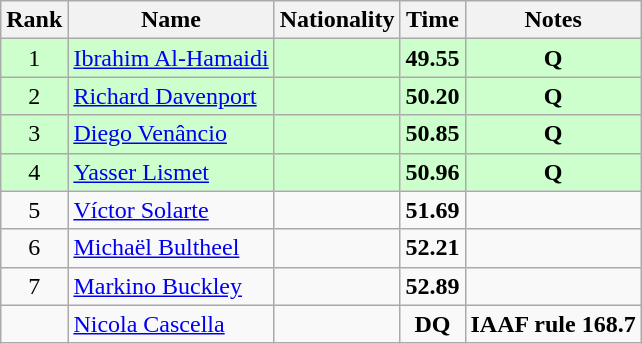<table class="wikitable sortable" style="text-align:center">
<tr>
<th>Rank</th>
<th>Name</th>
<th>Nationality</th>
<th>Time</th>
<th>Notes</th>
</tr>
<tr bgcolor=ccffcc>
<td>1</td>
<td align=left><a href='#'>Ibrahim Al-Hamaidi</a></td>
<td align=left></td>
<td><strong>49.55</strong></td>
<td><strong>Q</strong></td>
</tr>
<tr bgcolor=ccffcc>
<td>2</td>
<td align=left><a href='#'>Richard Davenport</a></td>
<td align=left></td>
<td><strong>50.20</strong></td>
<td><strong>Q</strong></td>
</tr>
<tr bgcolor=ccffcc>
<td>3</td>
<td align=left><a href='#'>Diego Venâncio</a></td>
<td align=left></td>
<td><strong>50.85</strong></td>
<td><strong>Q</strong></td>
</tr>
<tr bgcolor=ccffcc>
<td>4</td>
<td align=left><a href='#'>Yasser Lismet</a></td>
<td align=left></td>
<td><strong>50.96</strong></td>
<td><strong>Q</strong></td>
</tr>
<tr>
<td>5</td>
<td align=left><a href='#'>Víctor Solarte</a></td>
<td align=left></td>
<td><strong>51.69</strong></td>
<td></td>
</tr>
<tr>
<td>6</td>
<td align=left><a href='#'>Michaël Bultheel</a></td>
<td align=left></td>
<td><strong>52.21</strong></td>
<td></td>
</tr>
<tr>
<td>7</td>
<td align=left><a href='#'>Markino Buckley</a></td>
<td align=left></td>
<td><strong>52.89</strong></td>
<td></td>
</tr>
<tr>
<td></td>
<td align=left><a href='#'>Nicola Cascella</a></td>
<td align=left></td>
<td><strong>DQ</strong></td>
<td><strong>IAAF rule 168.7</strong></td>
</tr>
</table>
